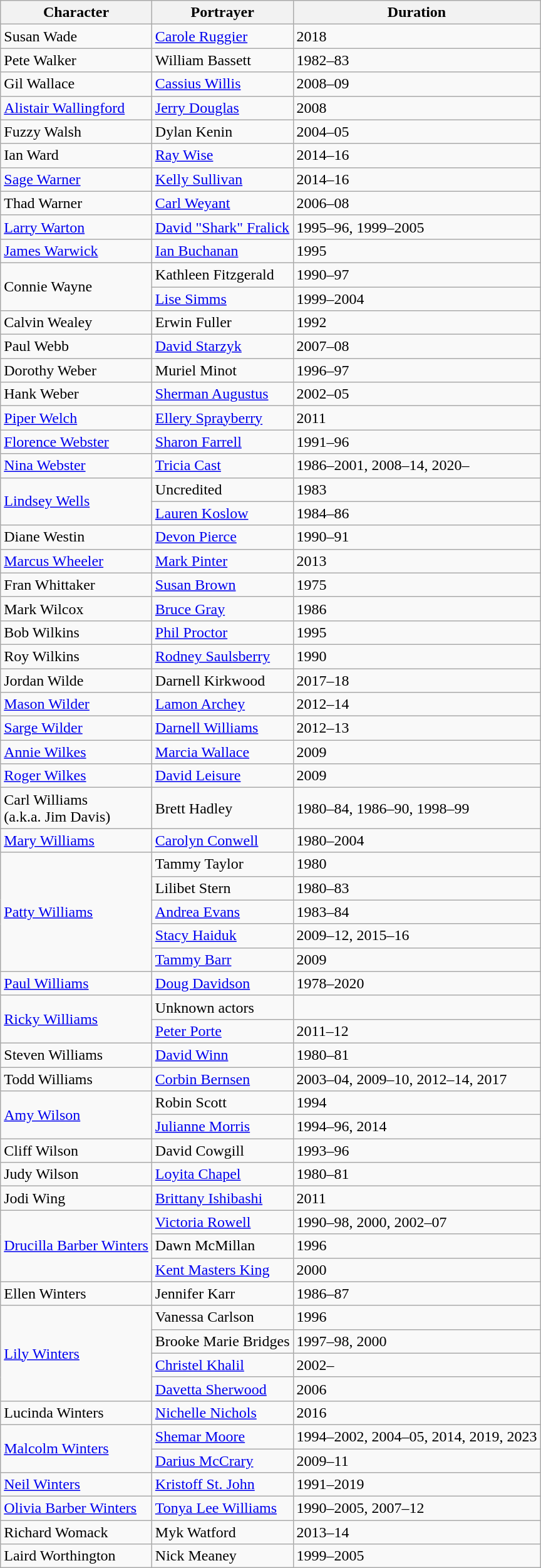<table class="wikitable sortable">
<tr ">
<th>Character</th>
<th>Portrayer</th>
<th>Duration</th>
</tr>
<tr>
<td>Susan Wade</td>
<td><a href='#'>Carole Ruggier</a></td>
<td>2018</td>
</tr>
<tr>
<td>Pete Walker</td>
<td>William Bassett</td>
<td>1982–83</td>
</tr>
<tr>
<td>Gil Wallace</td>
<td><a href='#'>Cassius Willis</a></td>
<td>2008–09</td>
</tr>
<tr>
<td><a href='#'>Alistair Wallingford</a></td>
<td><a href='#'>Jerry Douglas</a></td>
<td>2008</td>
</tr>
<tr>
<td>Fuzzy Walsh</td>
<td>Dylan Kenin</td>
<td>2004–05</td>
</tr>
<tr>
<td>Ian Ward</td>
<td><a href='#'>Ray Wise</a></td>
<td>2014–16</td>
</tr>
<tr>
<td><a href='#'>Sage Warner</a></td>
<td><a href='#'>Kelly Sullivan</a></td>
<td>2014–16</td>
</tr>
<tr>
<td>Thad Warner</td>
<td><a href='#'>Carl Weyant</a></td>
<td>2006–08</td>
</tr>
<tr>
<td><a href='#'>Larry Warton</a></td>
<td><a href='#'>David "Shark" Fralick</a></td>
<td>1995–96, 1999–2005</td>
</tr>
<tr>
<td><a href='#'>James Warwick</a></td>
<td><a href='#'>Ian Buchanan</a></td>
<td>1995</td>
</tr>
<tr>
<td rowspan="2">Connie Wayne</td>
<td>Kathleen Fitzgerald</td>
<td>1990–97</td>
</tr>
<tr>
<td><a href='#'>Lise Simms</a></td>
<td>1999–2004</td>
</tr>
<tr>
<td>Calvin Wealey</td>
<td>Erwin Fuller</td>
<td>1992</td>
</tr>
<tr>
<td>Paul Webb</td>
<td><a href='#'>David Starzyk</a></td>
<td>2007–08</td>
</tr>
<tr>
<td>Dorothy Weber</td>
<td>Muriel Minot</td>
<td>1996–97</td>
</tr>
<tr>
<td>Hank Weber</td>
<td><a href='#'>Sherman Augustus</a></td>
<td>2002–05</td>
</tr>
<tr>
<td><a href='#'>Piper Welch</a></td>
<td><a href='#'>Ellery Sprayberry</a></td>
<td>2011</td>
</tr>
<tr>
<td><a href='#'>Florence Webster</a></td>
<td><a href='#'>Sharon Farrell</a></td>
<td>1991–96</td>
</tr>
<tr>
<td><a href='#'>Nina Webster</a></td>
<td><a href='#'>Tricia Cast</a></td>
<td>1986–2001, 2008–14, 2020–</td>
</tr>
<tr>
<td rowspan="2"><a href='#'>Lindsey Wells</a></td>
<td>Uncredited</td>
<td>1983</td>
</tr>
<tr>
<td><a href='#'>Lauren Koslow</a></td>
<td>1984–86</td>
</tr>
<tr>
<td>Diane Westin</td>
<td><a href='#'>Devon Pierce</a></td>
<td>1990–91</td>
</tr>
<tr>
<td><a href='#'>Marcus Wheeler</a></td>
<td><a href='#'>Mark Pinter</a></td>
<td>2013</td>
</tr>
<tr>
<td>Fran Whittaker</td>
<td><a href='#'>Susan Brown</a></td>
<td>1975</td>
</tr>
<tr>
<td>Mark Wilcox</td>
<td><a href='#'>Bruce Gray</a></td>
<td>1986</td>
</tr>
<tr>
<td>Bob Wilkins</td>
<td><a href='#'>Phil Proctor</a></td>
<td>1995</td>
</tr>
<tr>
<td>Roy Wilkins</td>
<td><a href='#'>Rodney Saulsberry</a></td>
<td>1990</td>
</tr>
<tr>
<td>Jordan Wilde</td>
<td>Darnell Kirkwood</td>
<td>2017–18</td>
</tr>
<tr>
<td><a href='#'>Mason Wilder</a></td>
<td><a href='#'>Lamon Archey</a></td>
<td>2012–14</td>
</tr>
<tr>
<td><a href='#'>Sarge Wilder</a></td>
<td><a href='#'>Darnell Williams</a></td>
<td>2012–13</td>
</tr>
<tr>
<td><a href='#'>Annie Wilkes</a></td>
<td><a href='#'>Marcia Wallace</a></td>
<td>2009</td>
</tr>
<tr>
<td><a href='#'>Roger Wilkes</a></td>
<td><a href='#'>David Leisure</a></td>
<td>2009</td>
</tr>
<tr>
<td>Carl Williams<br>(a.k.a. Jim Davis)</td>
<td>Brett Hadley</td>
<td>1980–84, 1986–90, 1998–99</td>
</tr>
<tr>
<td><a href='#'>Mary Williams</a></td>
<td><a href='#'>Carolyn Conwell</a></td>
<td>1980–2004</td>
</tr>
<tr>
<td rowspan="5"><a href='#'>Patty Williams</a></td>
<td>Tammy Taylor</td>
<td>1980</td>
</tr>
<tr>
<td>Lilibet Stern</td>
<td>1980–83</td>
</tr>
<tr>
<td><a href='#'>Andrea Evans</a></td>
<td>1983–84</td>
</tr>
<tr>
<td><a href='#'>Stacy Haiduk</a></td>
<td>2009–12, 2015–16</td>
</tr>
<tr>
<td><a href='#'>Tammy Barr</a></td>
<td>2009</td>
</tr>
<tr>
<td><a href='#'>Paul Williams</a></td>
<td><a href='#'>Doug Davidson</a></td>
<td>1978–2020</td>
</tr>
<tr>
<td rowspan="2"><a href='#'>Ricky Williams</a></td>
<td>Unknown actors</td>
</tr>
<tr>
<td><a href='#'>Peter Porte</a></td>
<td>2011–12</td>
</tr>
<tr>
<td>Steven Williams</td>
<td><a href='#'>David Winn</a></td>
<td>1980–81</td>
</tr>
<tr>
<td>Todd Williams</td>
<td><a href='#'>Corbin Bernsen</a></td>
<td>2003–04, 2009–10, 2012–14, 2017</td>
</tr>
<tr>
<td rowspan="2"><a href='#'>Amy Wilson</a></td>
<td>Robin Scott</td>
<td>1994</td>
</tr>
<tr>
<td><a href='#'>Julianne Morris</a></td>
<td>1994–96, 2014</td>
</tr>
<tr>
<td>Cliff Wilson</td>
<td>David Cowgill</td>
<td>1993–96</td>
</tr>
<tr>
<td>Judy Wilson</td>
<td><a href='#'>Loyita Chapel</a></td>
<td>1980–81</td>
</tr>
<tr>
<td>Jodi Wing</td>
<td><a href='#'>Brittany Ishibashi</a></td>
<td>2011</td>
</tr>
<tr>
<td rowspan="3"><a href='#'>Drucilla Barber Winters</a></td>
<td><a href='#'>Victoria Rowell</a></td>
<td>1990–98, 2000, 2002–07</td>
</tr>
<tr>
<td>Dawn McMillan</td>
<td>1996</td>
</tr>
<tr>
<td><a href='#'>Kent Masters King</a></td>
<td>2000</td>
</tr>
<tr>
<td>Ellen Winters</td>
<td>Jennifer Karr</td>
<td>1986–87</td>
</tr>
<tr>
<td rowspan="4"><a href='#'>Lily Winters</a></td>
<td>Vanessa Carlson</td>
<td>1996</td>
</tr>
<tr>
<td>Brooke Marie Bridges</td>
<td>1997–98, 2000</td>
</tr>
<tr>
<td><a href='#'>Christel Khalil</a></td>
<td>2002–</td>
</tr>
<tr>
<td><a href='#'>Davetta Sherwood</a></td>
<td>2006</td>
</tr>
<tr>
<td>Lucinda Winters</td>
<td><a href='#'>Nichelle Nichols</a></td>
<td>2016</td>
</tr>
<tr>
<td rowspan="2"><a href='#'>Malcolm Winters</a></td>
<td><a href='#'>Shemar Moore</a></td>
<td>1994–2002, 2004–05, 2014, 2019, 2023</td>
</tr>
<tr>
<td><a href='#'>Darius McCrary</a></td>
<td>2009–11</td>
</tr>
<tr>
<td><a href='#'>Neil Winters</a></td>
<td><a href='#'>Kristoff St. John</a></td>
<td>1991–2019</td>
</tr>
<tr>
<td><a href='#'>Olivia Barber Winters</a></td>
<td><a href='#'>Tonya Lee Williams</a></td>
<td>1990–2005, 2007–12</td>
</tr>
<tr>
<td>Richard Womack</td>
<td>Myk Watford</td>
<td>2013–14</td>
</tr>
<tr>
<td>Laird Worthington</td>
<td>Nick Meaney</td>
<td>1999–2005</td>
</tr>
</table>
